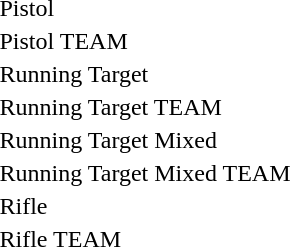<table>
<tr>
<td>Pistol</td>
<td></td>
<td></td>
<td></td>
</tr>
<tr>
<td>Pistol TEAM</td>
<td></td>
<td></td>
<td></td>
</tr>
<tr>
<td>Running Target</td>
<td></td>
<td></td>
<td></td>
</tr>
<tr>
<td>Running Target TEAM</td>
<td></td>
<td></td>
<td></td>
</tr>
<tr>
<td>Running Target Mixed</td>
<td></td>
<td></td>
<td></td>
</tr>
<tr>
<td>Running Target Mixed TEAM</td>
<td></td>
<td></td>
<td></td>
</tr>
<tr>
<td>Rifle</td>
<td></td>
<td></td>
<td></td>
</tr>
<tr>
<td>Rifle TEAM</td>
<td></td>
<td></td>
<td></td>
</tr>
</table>
